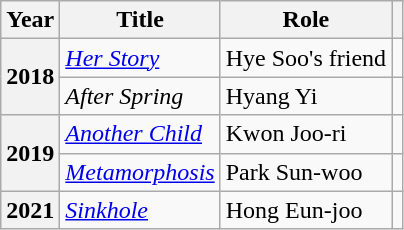<table class="wikitable plainrowheaders sortable">
<tr>
<th scope="col">Year</th>
<th scope="col">Title</th>
<th scope="col">Role</th>
<th scope="col" class="unsortable"></th>
</tr>
<tr>
<th scope="row"  rowspan="2">2018</th>
<td><a href='#'><em>Her Story</em></a></td>
<td>Hye Soo's friend</td>
<td style="text-align:center"></td>
</tr>
<tr>
<td><em>After Spring</em></td>
<td>Hyang Yi</td>
<td style="text-align:center"></td>
</tr>
<tr>
<th scope="row" rowspan="2">2019</th>
<td><em><a href='#'>Another Child</a></em></td>
<td>Kwon Joo-ri</td>
<td style="text-align:center"></td>
</tr>
<tr>
<td><em><a href='#'>Metamorphosis</a></em></td>
<td>Park Sun-woo</td>
<td style="text-align:center"></td>
</tr>
<tr>
<th scope="row">2021</th>
<td><em><a href='#'>Sinkhole</a></em></td>
<td>Hong Eun-joo</td>
<td style="text-align:center"></td>
</tr>
</table>
